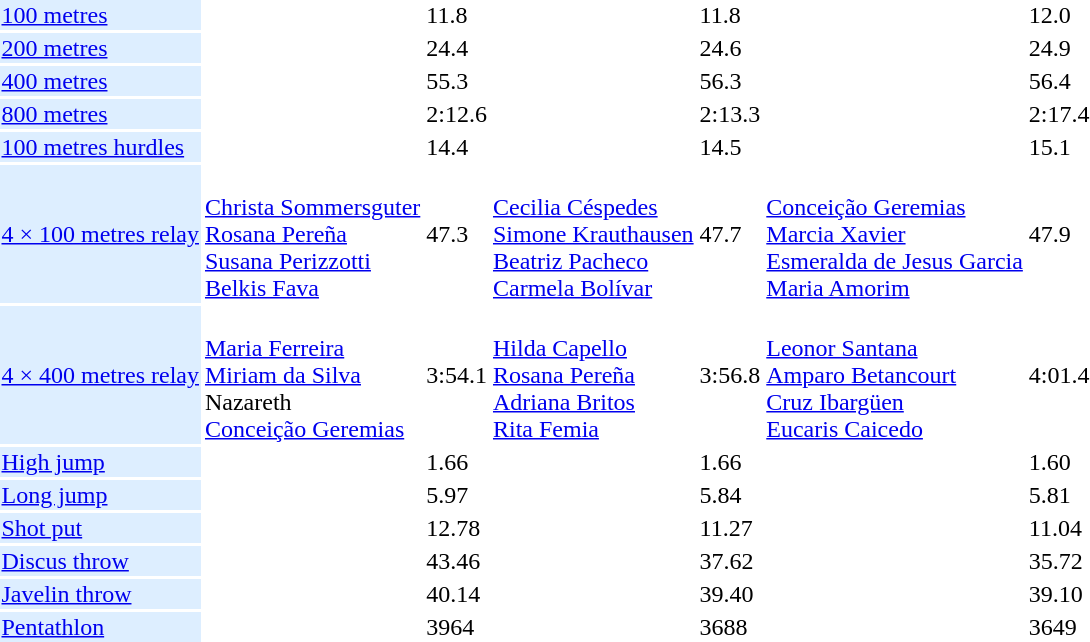<table>
<tr>
<td bgcolor = DDEEFF><a href='#'>100 metres</a></td>
<td></td>
<td>11.8</td>
<td></td>
<td>11.8</td>
<td></td>
<td>12.0</td>
</tr>
<tr>
<td bgcolor = DDEEFF><a href='#'>200 metres</a></td>
<td></td>
<td>24.4</td>
<td></td>
<td>24.6</td>
<td></td>
<td>24.9</td>
</tr>
<tr>
<td bgcolor = DDEEFF><a href='#'>400 metres</a></td>
<td></td>
<td>55.3</td>
<td></td>
<td>56.3</td>
<td></td>
<td>56.4</td>
</tr>
<tr>
<td bgcolor = DDEEFF><a href='#'>800 metres</a></td>
<td></td>
<td>2:12.6</td>
<td></td>
<td>2:13.3</td>
<td></td>
<td>2:17.4</td>
</tr>
<tr>
<td bgcolor = DDEEFF><a href='#'>100 metres hurdles</a></td>
<td></td>
<td>14.4</td>
<td></td>
<td>14.5</td>
<td></td>
<td>15.1</td>
</tr>
<tr>
<td bgcolor = DDEEFF><a href='#'>4 × 100 metres relay</a></td>
<td><br><a href='#'>Christa Sommersguter</a><br><a href='#'>Rosana Pereña</a><br><a href='#'>Susana Perizzotti</a><br><a href='#'>Belkis Fava</a></td>
<td>47.3</td>
<td><br><a href='#'>Cecilia Céspedes</a><br><a href='#'>Simone Krauthausen</a><br><a href='#'>Beatriz Pacheco</a><br><a href='#'>Carmela Bolívar</a></td>
<td>47.7</td>
<td><br><a href='#'>Conceição Geremias</a><br><a href='#'>Marcia Xavier</a><br><a href='#'>Esmeralda de Jesus Garcia</a><br><a href='#'>Maria Amorim</a></td>
<td>47.9</td>
</tr>
<tr>
<td bgcolor = DDEEFF><a href='#'>4 × 400 metres relay</a></td>
<td><br><a href='#'>Maria Ferreira</a><br><a href='#'>Miriam da Silva</a><br>Nazareth<br><a href='#'>Conceição Geremias</a></td>
<td>3:54.1</td>
<td><br><a href='#'>Hilda Capello</a><br><a href='#'>Rosana Pereña</a><br><a href='#'>Adriana Britos</a><br><a href='#'>Rita Femia</a></td>
<td>3:56.8</td>
<td><br><a href='#'>Leonor Santana</a><br><a href='#'>Amparo Betancourt</a><br><a href='#'>Cruz Ibargüen</a><br><a href='#'>Eucaris Caicedo</a></td>
<td>4:01.4</td>
</tr>
<tr>
<td bgcolor = DDEEFF><a href='#'>High jump</a></td>
<td></td>
<td>1.66</td>
<td></td>
<td>1.66</td>
<td></td>
<td>1.60</td>
</tr>
<tr>
<td bgcolor = DDEEFF><a href='#'>Long jump</a></td>
<td></td>
<td>5.97</td>
<td></td>
<td>5.84</td>
<td></td>
<td>5.81</td>
</tr>
<tr>
<td bgcolor = DDEEFF><a href='#'>Shot put</a></td>
<td></td>
<td>12.78</td>
<td></td>
<td>11.27</td>
<td></td>
<td>11.04</td>
</tr>
<tr>
<td bgcolor = DDEEFF><a href='#'>Discus throw</a></td>
<td></td>
<td>43.46</td>
<td></td>
<td>37.62</td>
<td></td>
<td>35.72</td>
</tr>
<tr>
<td bgcolor = DDEEFF><a href='#'>Javelin throw</a></td>
<td></td>
<td>40.14</td>
<td></td>
<td>39.40</td>
<td></td>
<td>39.10</td>
</tr>
<tr>
<td bgcolor = DDEEFF><a href='#'>Pentathlon</a></td>
<td></td>
<td>3964</td>
<td></td>
<td>3688</td>
<td></td>
<td>3649</td>
</tr>
</table>
